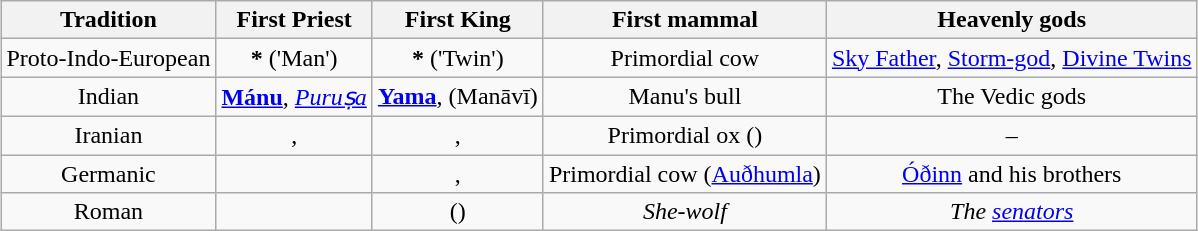<table class="wikitable" style="text-align: center; margin-left: auto; margin-right: auto; border: none;">
<tr>
<th>Tradition</th>
<th>First Priest</th>
<th>First King</th>
<th>First mammal</th>
<th>Heavenly gods</th>
</tr>
<tr>
<td>Proto-Indo-European</td>
<td><strong>*</strong> ('Man')</td>
<td><strong>*</strong> ('Twin')</td>
<td>Primordial cow</td>
<td><a href='#'>Sky Father</a>, <a href='#'>Storm-god</a>, <a href='#'>Divine Twins</a></td>
</tr>
<tr>
<td>Indian</td>
<td><a href='#'><strong>Mánu</strong></a>, <em><a href='#'>Puruṣa</a></em></td>
<td><strong><a href='#'>Yama</a></strong>, (Manāvī)</td>
<td>Manu's bull</td>
<td>The Vedic gods</td>
</tr>
<tr>
<td>Iranian</td>
<td>, </td>
<td>, </td>
<td>Primordial ox ()</td>
<td>–</td>
</tr>
<tr>
<td>Germanic</td>
<td><strong></strong></td>
<td><strong></strong>, </td>
<td>Primordial cow (<a href='#'>Auðhumla</a>)</td>
<td><a href='#'>Óðinn</a> and his brothers</td>
</tr>
<tr>
<td>Roman</td>
<td></td>
<td><strong></strong> ()</td>
<td><em>She-wolf</em></td>
<td><em>The <a href='#'>senators</a></em></td>
</tr>
</table>
